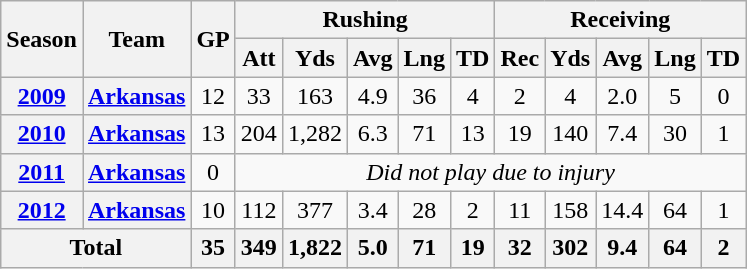<table class="wikitable" style="text-align: center;">
<tr>
<th rowspan="2">Season</th>
<th rowspan="2">Team</th>
<th rowspan="2">GP</th>
<th colspan="5">Rushing</th>
<th colspan="5">Receiving</th>
</tr>
<tr>
<th>Att</th>
<th>Yds</th>
<th>Avg</th>
<th>Lng</th>
<th>TD</th>
<th>Rec</th>
<th>Yds</th>
<th>Avg</th>
<th>Lng</th>
<th>TD</th>
</tr>
<tr>
<th><a href='#'>2009</a></th>
<th><a href='#'>Arkansas</a></th>
<td>12</td>
<td>33</td>
<td>163</td>
<td>4.9</td>
<td>36</td>
<td>4</td>
<td>2</td>
<td>4</td>
<td>2.0</td>
<td>5</td>
<td>0</td>
</tr>
<tr>
<th><a href='#'>2010</a></th>
<th><a href='#'>Arkansas</a></th>
<td>13</td>
<td>204</td>
<td>1,282</td>
<td>6.3</td>
<td>71</td>
<td>13</td>
<td>19</td>
<td>140</td>
<td>7.4</td>
<td>30</td>
<td>1</td>
</tr>
<tr>
<th><a href='#'>2011</a></th>
<th><a href='#'>Arkansas</a></th>
<td>0</td>
<td colspan="10"><em>Did not play due to injury</em></td>
</tr>
<tr>
<th><a href='#'>2012</a></th>
<th><a href='#'>Arkansas</a></th>
<td>10</td>
<td>112</td>
<td>377</td>
<td>3.4</td>
<td>28</td>
<td>2</td>
<td>11</td>
<td>158</td>
<td>14.4</td>
<td>64</td>
<td>1</td>
</tr>
<tr>
<th colspan="2">Total</th>
<th>35</th>
<th>349</th>
<th>1,822</th>
<th>5.0</th>
<th>71</th>
<th>19</th>
<th>32</th>
<th>302</th>
<th>9.4</th>
<th>64</th>
<th>2</th>
</tr>
</table>
